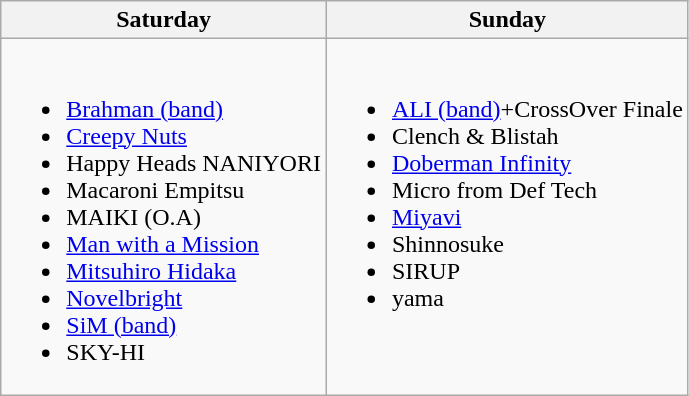<table class="wikitable">
<tr>
<th>Saturday</th>
<th>Sunday</th>
</tr>
<tr valign="top">
<td><br><ul><li><a href='#'>Brahman (band)</a></li><li><a href='#'>Creepy Nuts</a></li><li>Happy Heads NANIYORI</li><li>Macaroni Empitsu</li><li>MAIKI (O.A)</li><li><a href='#'>Man with a Mission</a></li><li><a href='#'>Mitsuhiro Hidaka</a></li><li><a href='#'>Novelbright</a></li><li><a href='#'>SiM (band)</a></li><li>SKY-HI</li></ul></td>
<td><br><ul><li><a href='#'>ALI (band)</a>+CrossOver Finale</li><li>Clench & Blistah</li><li><a href='#'>Doberman Infinity</a></li><li>Micro from Def Tech</li><li><a href='#'>Miyavi</a></li><li>Shinnosuke</li><li>SIRUP</li><li>yama</li></ul></td>
</tr>
</table>
